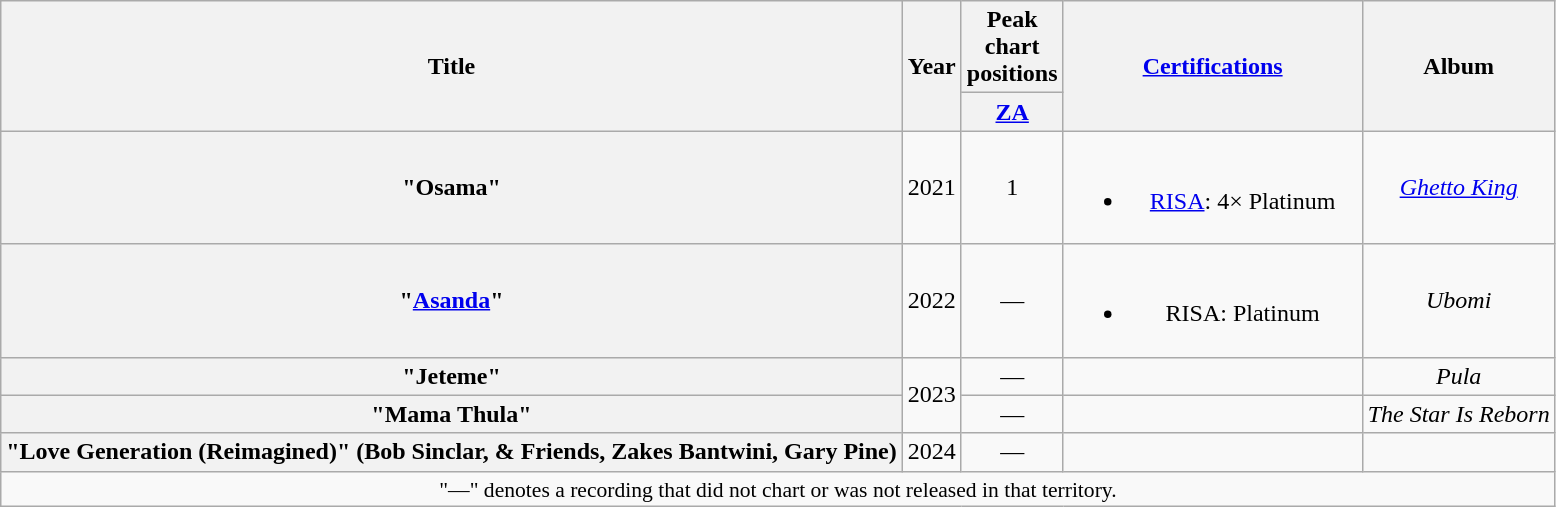<table class="wikitable plainrowheaders" style="text-align:center;">
<tr>
<th scope="col" rowspan="2">Title</th>
<th scope="col" rowspan="2">Year</th>
<th scope="col" colspan="1">Peak chart positions</th>
<th scope="col" rowspan="2" style="width:12em;"><a href='#'>Certifications</a></th>
<th scope="col" rowspan="2">Album</th>
</tr>
<tr>
<th scope="col" style="width:3em;font-size:100%;"><a href='#'>ZA</a><br></th>
</tr>
<tr>
<th scope="row">"Osama"<br></th>
<td>2021</td>
<td>1</td>
<td><br><ul><li><a href='#'>RISA</a>: 4× Platinum</li></ul></td>
<td><em><a href='#'>Ghetto King</a></em></td>
</tr>
<tr>
<th scope="row">"<a href='#'>Asanda</a>"<br></th>
<td>2022</td>
<td>—</td>
<td><br><ul><li>RISA: Platinum</li></ul></td>
<td><em>Ubomi</em></td>
</tr>
<tr>
<th scope="row">"Jeteme"<br></th>
<td rowspan=2>2023</td>
<td>—</td>
<td></td>
<td><em>Pula</em></td>
</tr>
<tr>
<th scope="row">"Mama Thula"<br></th>
<td>—</td>
<td></td>
<td><em>The Star Is Reborn</em></td>
</tr>
<tr>
<th scope="row">"Love Generation (Reimagined)" (Bob Sinclar, & Friends, Zakes Bantwini, Gary Pine)</th>
<td>2024</td>
<td>—</td>
<td></td>
<td></td>
</tr>
<tr>
<td colspan="8" style="font-size:90%">"—" denotes a recording that did not chart or was not released in that territory.</td>
</tr>
</table>
